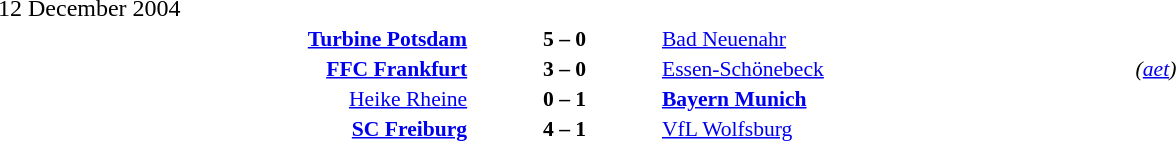<table width=100% cellspacing=1>
<tr>
<th width=25%></th>
<th width=10%></th>
<th width=25%></th>
<th></th>
</tr>
<tr>
<td>12 December 2004</td>
</tr>
<tr style=font-size:90%>
<td align=right><strong><a href='#'>Turbine Potsdam</a></strong></td>
<td align=center><strong>5 – 0</strong></td>
<td><a href='#'>Bad Neuenahr</a></td>
</tr>
<tr style=font-size:90%>
<td align=right><strong><a href='#'>FFC Frankfurt</a></strong></td>
<td align=center><strong>3 – 0</strong></td>
<td><a href='#'>Essen-Schönebeck</a></td>
<td><em>(<a href='#'>aet</a>)</em></td>
</tr>
<tr style=font-size:90%>
<td align=right><a href='#'>Heike Rheine</a></td>
<td align=center><strong>0 – 1</strong></td>
<td><strong><a href='#'>Bayern Munich</a></strong></td>
</tr>
<tr style=font-size:90%>
<td align=right><strong><a href='#'>SC Freiburg</a></strong></td>
<td align=center><strong>4 – 1</strong></td>
<td><a href='#'>VfL Wolfsburg</a></td>
</tr>
</table>
